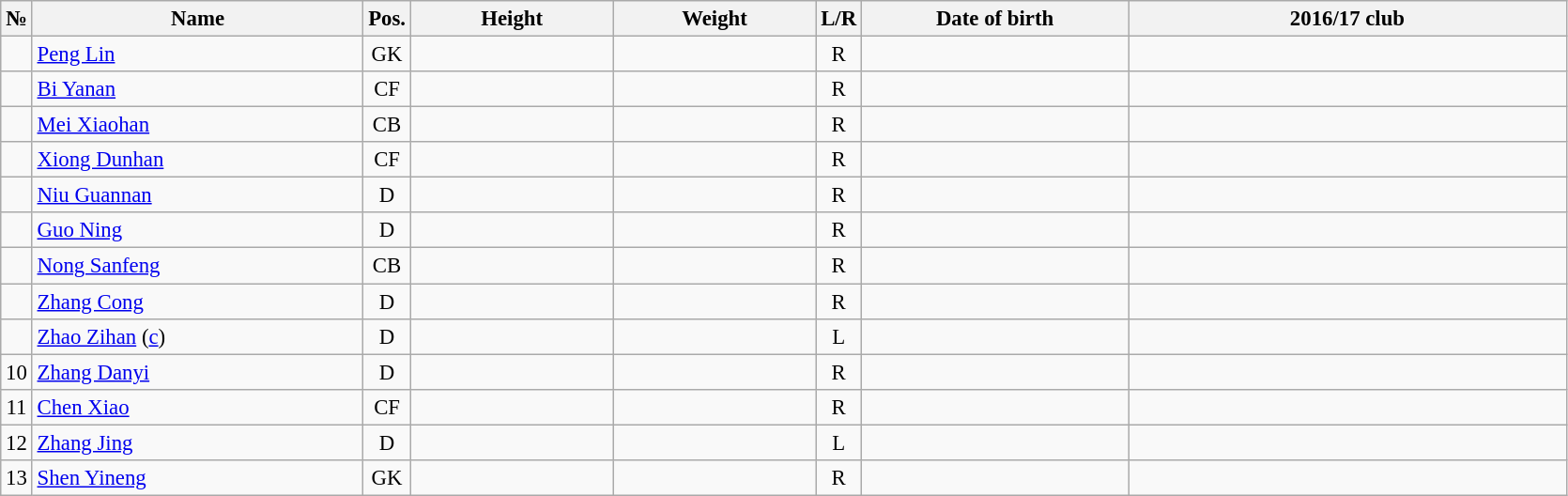<table class="wikitable sortable" style="font-size:95%; text-align:center;">
<tr>
<th>№</th>
<th style="width:15em">Name</th>
<th>Pos.</th>
<th style="width:9em">Height</th>
<th style="width:9em">Weight</th>
<th>L/R</th>
<th style="width:12em">Date of birth</th>
<th style="width:20em">2016/17 club</th>
</tr>
<tr>
<td></td>
<td style="text-align:left;"><a href='#'>Peng Lin</a></td>
<td>GK</td>
<td></td>
<td></td>
<td>R</td>
<td style="text-align:right;"></td>
<td></td>
</tr>
<tr>
<td></td>
<td style="text-align:left;"><a href='#'>Bi Yanan</a></td>
<td>CF</td>
<td></td>
<td></td>
<td>R</td>
<td style="text-align:right;"></td>
<td></td>
</tr>
<tr>
<td></td>
<td style="text-align:left;"><a href='#'>Mei Xiaohan</a></td>
<td>CB</td>
<td></td>
<td></td>
<td>R</td>
<td style="text-align:right;"></td>
<td></td>
</tr>
<tr>
<td></td>
<td style="text-align:left;"><a href='#'>Xiong Dunhan</a></td>
<td>CF</td>
<td></td>
<td></td>
<td>R</td>
<td style="text-align:right;"></td>
<td></td>
</tr>
<tr>
<td></td>
<td style="text-align:left;"><a href='#'>Niu Guannan</a></td>
<td>D</td>
<td></td>
<td></td>
<td>R</td>
<td style="text-align:right;"></td>
<td></td>
</tr>
<tr>
<td></td>
<td style="text-align:left;"><a href='#'>Guo Ning</a></td>
<td>D</td>
<td></td>
<td></td>
<td>R</td>
<td style="text-align:right;"></td>
<td></td>
</tr>
<tr>
<td></td>
<td style="text-align:left;"><a href='#'>Nong Sanfeng</a></td>
<td>CB</td>
<td></td>
<td></td>
<td>R</td>
<td style="text-align:right;"></td>
<td></td>
</tr>
<tr>
<td></td>
<td style="text-align:left;"><a href='#'>Zhang Cong</a></td>
<td>D</td>
<td></td>
<td></td>
<td>R</td>
<td style="text-align:right;"></td>
<td></td>
</tr>
<tr>
<td></td>
<td style="text-align:left;"><a href='#'>Zhao Zihan</a> (<a href='#'>c</a>)</td>
<td>D</td>
<td></td>
<td></td>
<td>L</td>
<td style="text-align:right;"></td>
<td></td>
</tr>
<tr>
<td>10</td>
<td style="text-align:left;"><a href='#'>Zhang Danyi</a></td>
<td>D</td>
<td></td>
<td></td>
<td>R</td>
<td style="text-align:right;"></td>
<td></td>
</tr>
<tr>
<td>11</td>
<td style="text-align:left;"><a href='#'>Chen Xiao</a></td>
<td>CF</td>
<td></td>
<td></td>
<td>R</td>
<td style="text-align:right;"></td>
<td></td>
</tr>
<tr>
<td>12</td>
<td style="text-align:left;"><a href='#'>Zhang Jing</a></td>
<td>D</td>
<td></td>
<td></td>
<td>L</td>
<td style="text-align:right;"></td>
<td></td>
</tr>
<tr>
<td>13</td>
<td style="text-align:left;"><a href='#'>Shen Yineng</a></td>
<td>GK</td>
<td></td>
<td></td>
<td>R</td>
<td style="text-align:right;"></td>
<td></td>
</tr>
</table>
